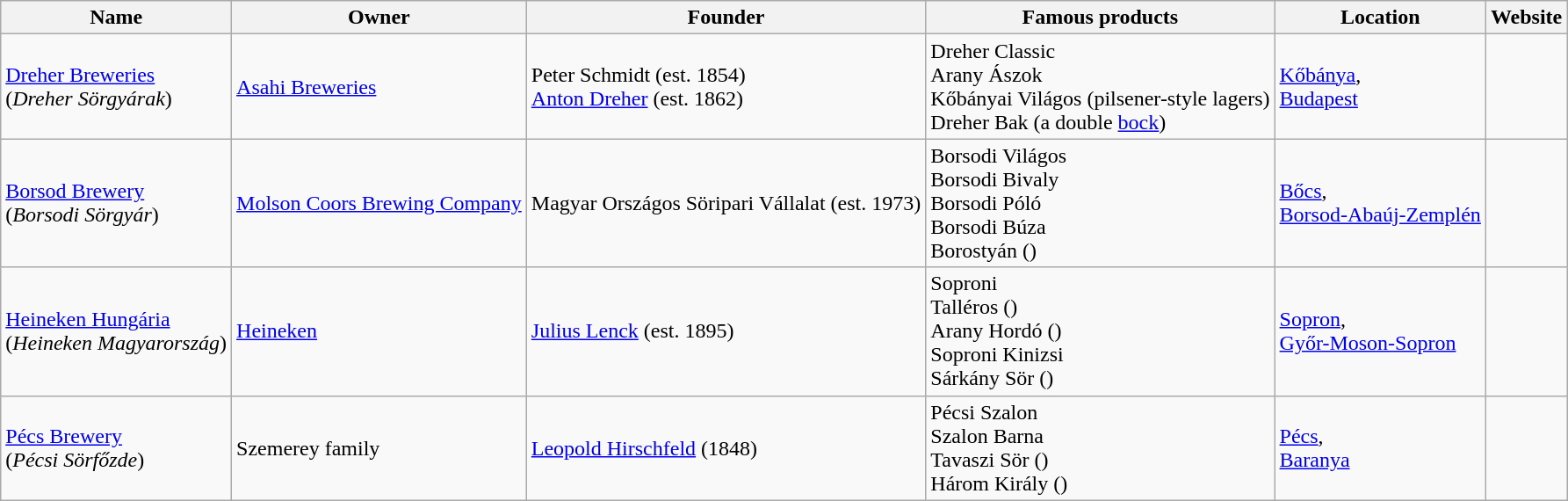<table class="wikitable">
<tr>
<th>Name</th>
<th>Owner</th>
<th>Founder</th>
<th>Famous products</th>
<th>Location</th>
<th>Website</th>
</tr>
<tr>
<td><a href='#'>Dreher Breweries</a> <br>(<em>Dreher Sörgyárak</em>)</td>
<td><a href='#'>Asahi Breweries</a></td>
<td>Peter Schmidt (est. 1854) <br><a href='#'>Anton Dreher</a> (est. 1862)</td>
<td>Dreher Classic <br>Arany Ászok <br>Kőbányai Világos (pilsener-style lagers) <br>Dreher Bak (a double <a href='#'>bock</a>)</td>
<td><a href='#'>Kőbánya</a>, <br><a href='#'>Budapest</a></td>
<td></td>
</tr>
<tr>
<td><a href='#'>Borsod Brewery</a> <br>(<em>Borsodi Sörgyár</em>)</td>
<td><a href='#'>Molson Coors Brewing Company</a></td>
<td>Magyar Országos Söripari Vállalat (est. 1973)</td>
<td>Borsodi Világos <br>Borsodi Bivaly <br>Borsodi Póló <br>Borsodi Búza <br>Borostyán ()</td>
<td><a href='#'>Bőcs</a>, <br><a href='#'>Borsod-Abaúj-Zemplén</a></td>
<td></td>
</tr>
<tr>
<td><a href='#'>Heineken Hungária</a> <br>(<em>Heineken Magyarország</em>)</td>
<td><a href='#'>Heineken</a></td>
<td><a href='#'>Julius Lenck</a> (est. 1895)</td>
<td>Soproni <br>Talléros () <br>Arany Hordó () <br>Soproni Kinizsi <br>Sárkány Sör ()</td>
<td><a href='#'>Sopron</a>, <br><a href='#'>Győr-Moson-Sopron</a></td>
<td></td>
</tr>
<tr>
<td><a href='#'>Pécs Brewery</a> <br>(<em>Pécsi Sörfőzde</em>)</td>
<td>Szemerey family</td>
<td><a href='#'>Leopold Hirschfeld</a> (1848)</td>
<td>Pécsi Szalon <br>Szalon Barna <br>Tavaszi Sör () <br>Három Király ()</td>
<td><a href='#'>Pécs</a>, <br><a href='#'>Baranya</a></td>
<td></td>
</tr>
</table>
